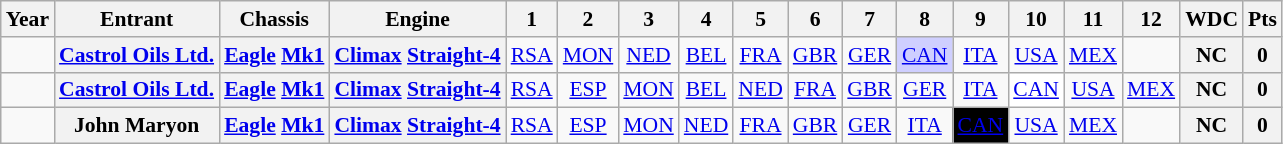<table class="wikitable" style="text-align:center; font-size:90%">
<tr>
<th>Year</th>
<th>Entrant</th>
<th>Chassis</th>
<th>Engine</th>
<th>1</th>
<th>2</th>
<th>3</th>
<th>4</th>
<th>5</th>
<th>6</th>
<th>7</th>
<th>8</th>
<th>9</th>
<th>10</th>
<th>11</th>
<th>12</th>
<th>WDC</th>
<th>Pts</th>
</tr>
<tr>
<td></td>
<th><a href='#'>Castrol Oils Ltd.</a></th>
<th><a href='#'>Eagle</a> <a href='#'>Mk1</a></th>
<th><a href='#'>Climax</a> <a href='#'>Straight-4</a></th>
<td><a href='#'>RSA</a></td>
<td><a href='#'>MON</a></td>
<td><a href='#'>NED</a></td>
<td><a href='#'>BEL</a></td>
<td><a href='#'>FRA</a></td>
<td><a href='#'>GBR</a></td>
<td><a href='#'>GER</a></td>
<td style="background:#CFCFFF;"><a href='#'>CAN</a><br></td>
<td><a href='#'>ITA</a></td>
<td><a href='#'>USA</a></td>
<td><a href='#'>MEX</a></td>
<td></td>
<th>NC</th>
<th>0</th>
</tr>
<tr>
<td></td>
<th><a href='#'>Castrol Oils Ltd.</a></th>
<th><a href='#'>Eagle</a> <a href='#'>Mk1</a></th>
<th><a href='#'>Climax</a> <a href='#'>Straight-4</a></th>
<td><a href='#'>RSA</a></td>
<td><a href='#'>ESP</a></td>
<td><a href='#'>MON</a></td>
<td><a href='#'>BEL</a></td>
<td><a href='#'>NED</a></td>
<td><a href='#'>FRA</a></td>
<td><a href='#'>GBR</a></td>
<td><a href='#'>GER</a></td>
<td><a href='#'>ITA</a></td>
<td style="background:#ffffff;"><a href='#'>CAN</a><br></td>
<td><a href='#'>USA</a></td>
<td><a href='#'>MEX</a></td>
<th>NC</th>
<th>0</th>
</tr>
<tr>
<td></td>
<th>John Maryon</th>
<th><a href='#'>Eagle</a> <a href='#'>Mk1</a></th>
<th><a href='#'>Climax</a> <a href='#'>Straight-4</a></th>
<td><a href='#'>RSA</a></td>
<td><a href='#'>ESP</a></td>
<td><a href='#'>MON</a></td>
<td><a href='#'>NED</a></td>
<td><a href='#'>FRA</a></td>
<td><a href='#'>GBR</a></td>
<td><a href='#'>GER</a></td>
<td><a href='#'>ITA</a></td>
<td style="background:#000000; color:white"><a href='#'><span>CAN</span></a><br></td>
<td><a href='#'>USA</a></td>
<td><a href='#'>MEX</a></td>
<td></td>
<th>NC</th>
<th>0</th>
</tr>
</table>
